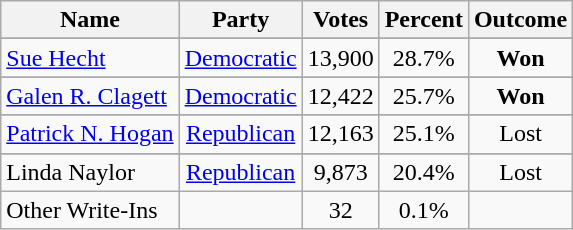<table class=wikitable style="text-align:center">
<tr>
<th>Name</th>
<th>Party</th>
<th>Votes</th>
<th>Percent</th>
<th>Outcome</th>
</tr>
<tr>
</tr>
<tr>
<td align=left><a href='#'>Sue Hecht</a></td>
<td><a href='#'>Democratic</a></td>
<td>13,900</td>
<td>28.7%</td>
<td><strong>Won</strong></td>
</tr>
<tr>
</tr>
<tr>
<td align=left><a href='#'>Galen R. Clagett</a></td>
<td><a href='#'>Democratic</a></td>
<td>12,422</td>
<td>25.7%</td>
<td><strong>Won</strong></td>
</tr>
<tr>
</tr>
<tr>
<td align=left><a href='#'>Patrick N. Hogan</a></td>
<td><a href='#'>Republican</a></td>
<td>12,163</td>
<td>25.1%</td>
<td>Lost</td>
</tr>
<tr>
</tr>
<tr>
<td align=left>Linda Naylor</td>
<td><a href='#'>Republican</a></td>
<td>9,873</td>
<td>20.4%</td>
<td>Lost</td>
</tr>
<tr>
<td align=left>Other Write-Ins</td>
<td></td>
<td>32</td>
<td>0.1%</td>
<td></td>
</tr>
</table>
